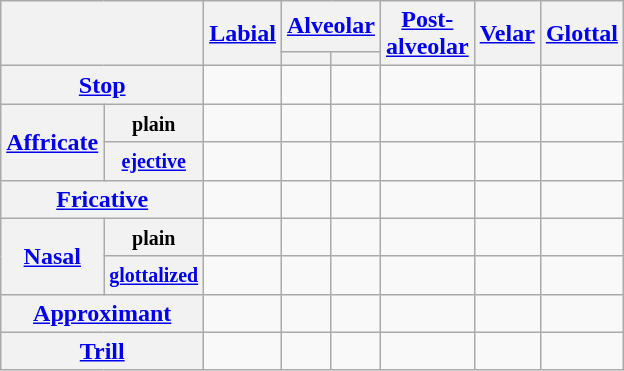<table class="wikitable" style="text-align: center;">
<tr>
<th colspan="2" rowspan="2"></th>
<th rowspan="2"><a href='#'>Labial</a></th>
<th colspan="2"><a href='#'>Alveolar</a></th>
<th rowspan="2"><a href='#'>Post-</a><br><a href='#'>alveolar</a></th>
<th rowspan="2"><a href='#'>Velar</a></th>
<th rowspan="2"><a href='#'>Glottal</a></th>
</tr>
<tr>
<th></th>
<th></th>
</tr>
<tr>
<th colspan="2"><a href='#'>Stop</a></th>
<td></td>
<td></td>
<td></td>
<td></td>
<td></td>
<td></td>
</tr>
<tr>
<th rowspan="2"><a href='#'>Affricate</a></th>
<th><small>plain</small></th>
<td></td>
<td></td>
<td></td>
<td></td>
<td></td>
<td></td>
</tr>
<tr>
<th><a href='#'><small>ejective</small></a></th>
<td></td>
<td></td>
<td></td>
<td></td>
<td></td>
<td></td>
</tr>
<tr>
<th colspan="2"><a href='#'>Fricative</a></th>
<td></td>
<td></td>
<td></td>
<td></td>
<td></td>
<td></td>
</tr>
<tr>
<th rowspan="2"><a href='#'>Nasal</a></th>
<th><small>plain</small></th>
<td></td>
<td></td>
<td></td>
<td></td>
<td></td>
<td></td>
</tr>
<tr>
<th><small><a href='#'>glottalized</a></small></th>
<td></td>
<td></td>
<td></td>
<td></td>
<td></td>
<td></td>
</tr>
<tr>
<th colspan="2"><a href='#'>Approximant</a></th>
<td></td>
<td></td>
<td></td>
<td></td>
<td></td>
<td></td>
</tr>
<tr>
<th colspan="2"><a href='#'>Trill</a></th>
<td></td>
<td></td>
<td></td>
<td></td>
<td></td>
<td></td>
</tr>
</table>
